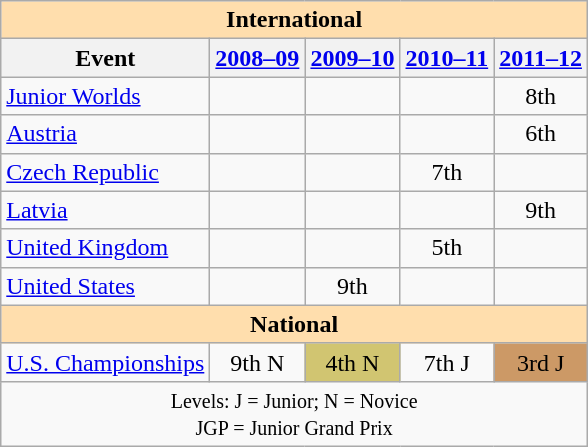<table class="wikitable" style="text-align:center">
<tr>
<th style="background-color: #ffdead; " colspan=5 align=center>International</th>
</tr>
<tr>
<th>Event</th>
<th><a href='#'>2008–09</a></th>
<th><a href='#'>2009–10</a></th>
<th><a href='#'>2010–11</a></th>
<th><a href='#'>2011–12</a></th>
</tr>
<tr>
<td align=left><a href='#'>Junior Worlds</a></td>
<td></td>
<td></td>
<td></td>
<td>8th</td>
</tr>
<tr>
<td align=left> <a href='#'>Austria</a></td>
<td></td>
<td></td>
<td></td>
<td>6th</td>
</tr>
<tr>
<td align=left> <a href='#'>Czech Republic</a></td>
<td></td>
<td></td>
<td>7th</td>
<td></td>
</tr>
<tr>
<td align=left> <a href='#'>Latvia</a></td>
<td></td>
<td></td>
<td></td>
<td>9th</td>
</tr>
<tr>
<td align=left> <a href='#'>United Kingdom</a></td>
<td></td>
<td></td>
<td>5th</td>
<td></td>
</tr>
<tr>
<td align=left> <a href='#'>United States</a></td>
<td></td>
<td>9th</td>
<td></td>
<td></td>
</tr>
<tr>
<th style="background-color: #ffdead; " colspan=5 align=center>National</th>
</tr>
<tr>
<td align=left><a href='#'>U.S. Championships</a></td>
<td>9th N</td>
<td bgcolor=d1c571>4th N</td>
<td>7th J</td>
<td bgcolor=cc9966>3rd J</td>
</tr>
<tr>
<td colspan=5 align=center><small> Levels: J = Junior; N = Novice <br> JGP = Junior Grand Prix </small></td>
</tr>
</table>
